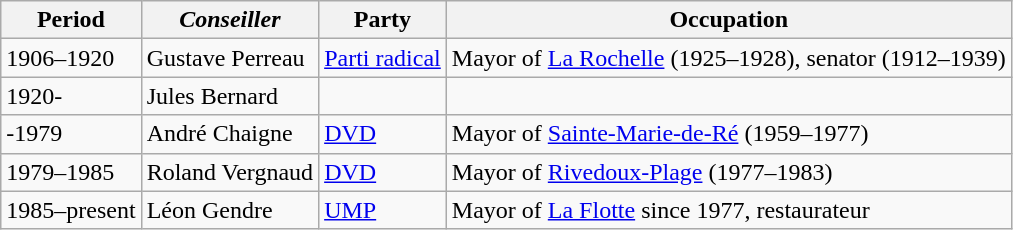<table class="wikitable">
<tr>
<th>Period</th>
<th><em>Conseiller</em></th>
<th>Party</th>
<th>Occupation</th>
</tr>
<tr>
<td>1906–1920</td>
<td>Gustave Perreau</td>
<td><a href='#'>Parti radical</a></td>
<td>Mayor of <a href='#'>La Rochelle</a> (1925–1928), senator (1912–1939)</td>
</tr>
<tr>
<td>1920-</td>
<td>Jules Bernard</td>
<td></td>
<td></td>
</tr>
<tr>
<td>-1979</td>
<td>André Chaigne</td>
<td><a href='#'>DVD</a></td>
<td>Mayor of <a href='#'>Sainte-Marie-de-Ré</a> (1959–1977)</td>
</tr>
<tr>
<td>1979–1985</td>
<td>Roland Vergnaud</td>
<td><a href='#'>DVD</a></td>
<td>Mayor of <a href='#'>Rivedoux-Plage</a> (1977–1983)</td>
</tr>
<tr>
<td>1985–present</td>
<td>Léon Gendre</td>
<td><a href='#'>UMP</a></td>
<td>Mayor of <a href='#'>La Flotte</a> since 1977, restaurateur</td>
</tr>
</table>
